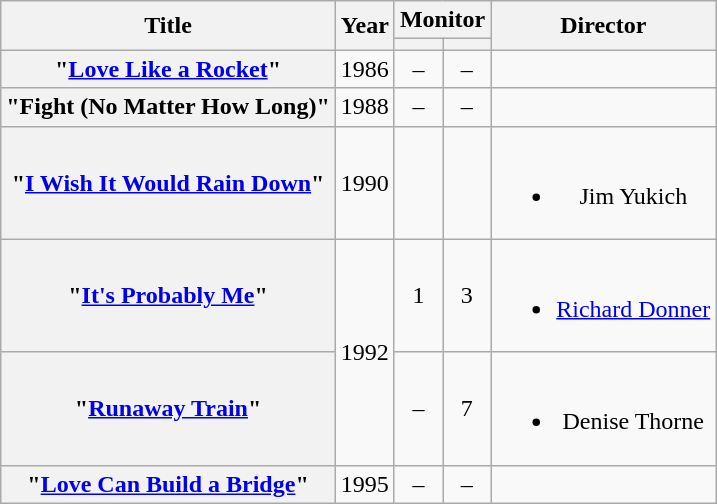<table class="wikitable plainrowheaders" style="text-align:center;">
<tr>
<th rowspan="2">Title</th>
<th rowspan="2">Year</th>
<th colspan="2">Monitor</th>
<th rowspan="2">Director</th>
</tr>
<tr>
<th></th>
<th></th>
</tr>
<tr>
<th scope="row">"<a href='#'>Love Like a Rocket</a>"<br></th>
<td>1986</td>
<td>–</td>
<td>–</td>
<td></td>
</tr>
<tr>
<th scope="row">"Fight (No Matter How Long)"<br></th>
<td>1988</td>
<td>–</td>
<td>–</td>
<td></td>
</tr>
<tr>
<th scope="row">"<a href='#'>I Wish It Would Rain Down</a>"<br></th>
<td>1990</td>
<td></td>
<td></td>
<td><br><ul><li>Jim Yukich</li></ul></td>
</tr>
<tr>
<th scope="row">"<a href='#'>It's Probably Me</a>"<br></th>
<td rowspan="2">1992</td>
<td>1<br></td>
<td>3<br></td>
<td><br><ul><li><a href='#'>Richard Donner</a></li></ul></td>
</tr>
<tr>
<th scope="row">"<a href='#'>Runaway Train</a>"<br></th>
<td>–</td>
<td>7<br></td>
<td><br><ul><li>Denise Thorne</li></ul></td>
</tr>
<tr>
<th scope="row">"<a href='#'>Love Can Build a Bridge</a>"<br></th>
<td>1995</td>
<td>–</td>
<td>–</td>
<td></td>
</tr>
</table>
